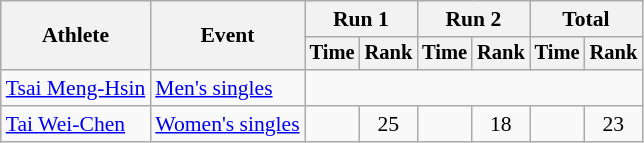<table class="wikitable" style="font-size:90%">
<tr>
<th rowspan="2">Athlete</th>
<th rowspan="2">Event</th>
<th colspan="2">Run 1</th>
<th colspan="2">Run 2</th>
<th colspan="2">Total</th>
</tr>
<tr style="font-size:95%">
<th>Time</th>
<th>Rank</th>
<th>Time</th>
<th>Rank</th>
<th>Time</th>
<th>Rank</th>
</tr>
<tr align=center>
<td align=left><a href='#'>Tsai Meng-Hsin</a></td>
<td align=left><a href='#'>Men's singles</a></td>
<td colspan = 6></td>
</tr>
<tr align=center>
<td align=left><a href='#'>Tai Wei-Chen</a></td>
<td align=left><a href='#'>Women's singles</a></td>
<td></td>
<td>25</td>
<td></td>
<td>18</td>
<td></td>
<td>23</td>
</tr>
</table>
